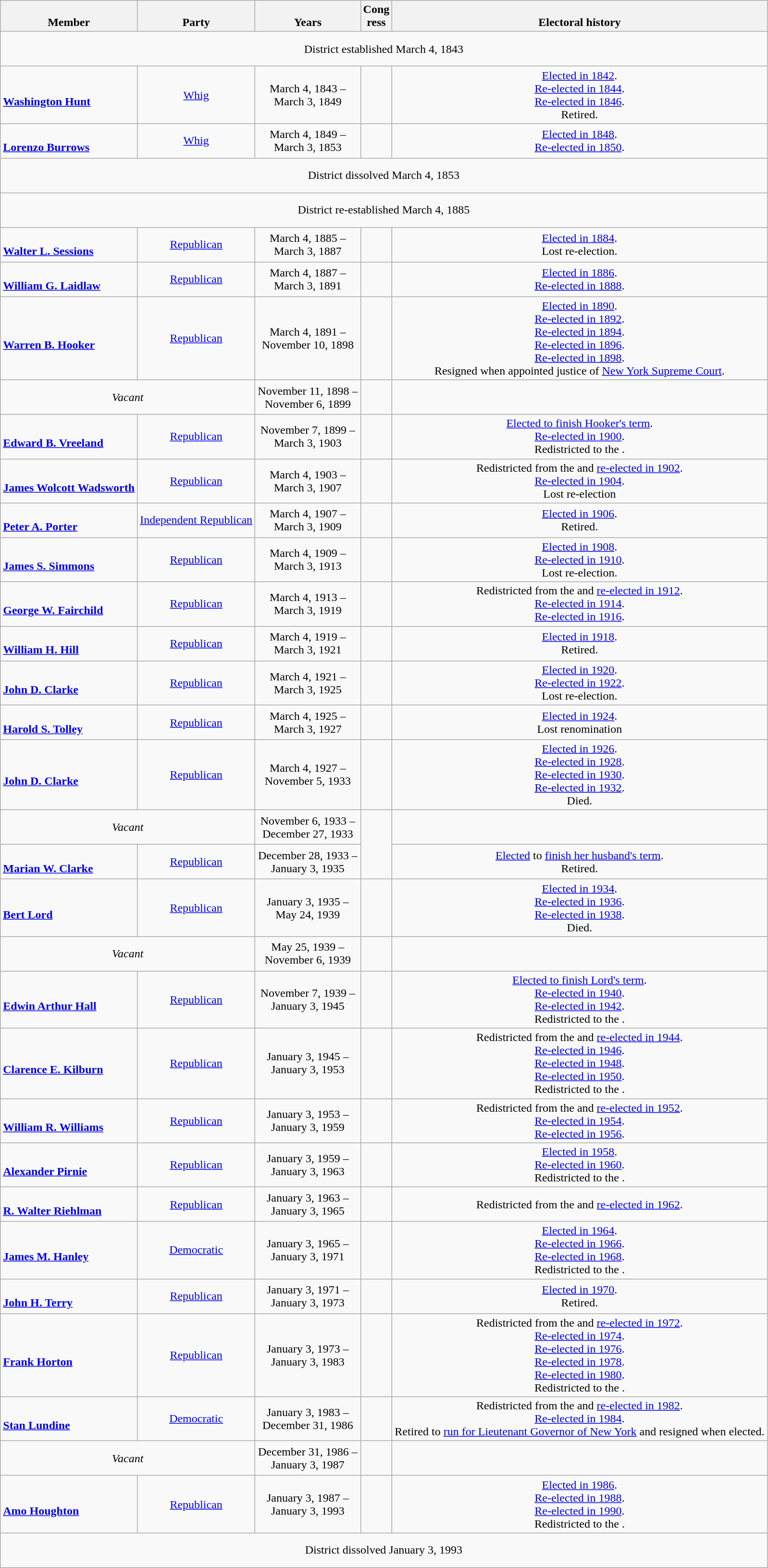<table class=wikitable style="text-align:center">
<tr valign=bottom>
<th>Member</th>
<th>Party</th>
<th>Years</th>
<th>Cong<br>ress</th>
<th>Electoral history</th>
</tr>
<tr style="height:3em">
<td colspan=5>District established March 4, 1843</td>
</tr>
<tr style="height:3em">
<td align=left><br><strong><a href='#'>Washington Hunt</a></strong><br></td>
<td><a href='#'>Whig</a></td>
<td nowrap>March 4, 1843 –<br>March 3, 1849</td>
<td></td>
<td><a href='#'>Elected in 1842</a>.<br><a href='#'>Re-elected in 1844</a>.<br><a href='#'>Re-elected in 1846</a>.<br>Retired.</td>
</tr>
<tr style="height:3em">
<td align=left><br><strong><a href='#'>Lorenzo Burrows</a></strong><br></td>
<td><a href='#'>Whig</a></td>
<td nowrap>March 4, 1849 –<br>March 3, 1853</td>
<td></td>
<td><a href='#'>Elected in 1848</a>.<br><a href='#'>Re-elected in 1850</a>.<br></td>
</tr>
<tr style="height:3em">
<td colspan=5>District dissolved March 4, 1853</td>
</tr>
<tr style="height:3em">
<td colspan=5>District re-established March 4, 1885</td>
</tr>
<tr style="height:3em">
<td align=left><br><strong><a href='#'>Walter L. Sessions</a></strong><br></td>
<td><a href='#'>Republican</a></td>
<td nowrap>March 4, 1885 –<br>March 3, 1887</td>
<td></td>
<td><a href='#'>Elected in 1884</a>.<br>Lost re-election.</td>
</tr>
<tr style="height:3em">
<td align=left><br><strong><a href='#'>William G. Laidlaw</a></strong><br></td>
<td><a href='#'>Republican</a></td>
<td nowrap>March 4, 1887 –<br>March 3, 1891</td>
<td></td>
<td><a href='#'>Elected in 1886</a>.<br><a href='#'>Re-elected in 1888</a>.<br></td>
</tr>
<tr style="height:3em">
<td align=left><br><strong><a href='#'>Warren B. Hooker</a></strong><br></td>
<td><a href='#'>Republican</a></td>
<td nowrap>March 4, 1891 –<br>November 10, 1898</td>
<td></td>
<td><a href='#'>Elected in 1890</a>.<br><a href='#'>Re-elected in 1892</a>.<br><a href='#'>Re-elected in 1894</a>.<br><a href='#'>Re-elected in 1896</a>.<br><a href='#'>Re-elected in 1898</a>.<br>Resigned when appointed justice of <a href='#'>New York Supreme Court</a>.</td>
</tr>
<tr style="height:3em">
<td colspan=2><em>Vacant</em></td>
<td nowrap>November 11, 1898 –<br>November 6, 1899</td>
<td></td>
<td></td>
</tr>
<tr style="height:3em">
<td align=left><br><strong><a href='#'>Edward B. Vreeland</a></strong><br></td>
<td><a href='#'>Republican</a></td>
<td nowrap>November 7, 1899 –<br>March 3, 1903</td>
<td></td>
<td><a href='#'>Elected to finish Hooker's term</a>.<br><a href='#'>Re-elected in 1900</a>.<br>Redistricted to the .</td>
</tr>
<tr style="height:3em">
<td align=left><br><strong><a href='#'>James Wolcott Wadsworth</a></strong><br></td>
<td><a href='#'>Republican</a></td>
<td nowrap>March 4, 1903 –<br>March 3, 1907</td>
<td></td>
<td>Redistricted from the  and <a href='#'>re-elected in 1902</a>.<br><a href='#'>Re-elected in 1904</a>.<br>Lost re-election</td>
</tr>
<tr style="height:3em">
<td align=left><br><strong><a href='#'>Peter A. Porter</a></strong><br></td>
<td><a href='#'>Independent Republican</a></td>
<td nowrap>March 4, 1907 –<br>March 3, 1909</td>
<td></td>
<td><a href='#'>Elected in 1906</a>.<br>Retired.</td>
</tr>
<tr style="height:3em">
<td align=left><br><strong><a href='#'>James S. Simmons</a></strong><br></td>
<td><a href='#'>Republican</a></td>
<td nowrap>March 4, 1909 –<br>March 3, 1913</td>
<td></td>
<td><a href='#'>Elected in 1908</a>.<br><a href='#'>Re-elected in 1910</a>.<br>Lost re-election.</td>
</tr>
<tr style="height:3em">
<td align=left><br><strong><a href='#'>George W. Fairchild</a></strong><br></td>
<td><a href='#'>Republican</a></td>
<td nowrap>March 4, 1913 –<br>March 3, 1919</td>
<td></td>
<td>Redistricted from the  and <a href='#'>re-elected in 1912</a>.<br><a href='#'>Re-elected in 1914</a>.<br><a href='#'>Re-elected in 1916</a>.<br></td>
</tr>
<tr style="height:3em">
<td align=left><br><strong><a href='#'>William H. Hill</a></strong><br></td>
<td><a href='#'>Republican</a></td>
<td nowrap>March 4, 1919 –<br>March 3, 1921</td>
<td></td>
<td><a href='#'>Elected in 1918</a>.<br>Retired.</td>
</tr>
<tr style="height:3em">
<td align=left><br><strong><a href='#'>John D. Clarke</a></strong><br></td>
<td><a href='#'>Republican</a></td>
<td nowrap>March 4, 1921 –<br>March 3, 1925</td>
<td></td>
<td><a href='#'>Elected in 1920</a>.<br><a href='#'>Re-elected in 1922</a>.<br>Lost re-election.</td>
</tr>
<tr style="height:3em">
<td align=left><br><strong><a href='#'>Harold S. Tolley</a></strong><br></td>
<td><a href='#'>Republican</a></td>
<td nowrap>March 4, 1925 –<br>March 3, 1927</td>
<td></td>
<td><a href='#'>Elected in 1924</a>.<br>Lost renomination</td>
</tr>
<tr style="height:3em">
<td align=left><br><strong><a href='#'>John D. Clarke</a></strong><br></td>
<td><a href='#'>Republican</a></td>
<td nowrap>March 4, 1927 –<br>November 5, 1933</td>
<td></td>
<td><a href='#'>Elected in 1926</a>.<br><a href='#'>Re-elected in 1928</a>.<br><a href='#'>Re-elected in 1930</a>.<br><a href='#'>Re-elected in 1932</a>.<br>Died.</td>
</tr>
<tr style="height:3em">
<td colspan=2><em>Vacant</em></td>
<td nowrap>November 6, 1933 –<br>December 27, 1933</td>
<td rowspan=2></td>
<td></td>
</tr>
<tr style="height:3em">
<td align=left><br><strong><a href='#'>Marian W. Clarke</a></strong><br></td>
<td><a href='#'>Republican</a></td>
<td nowrap>December 28, 1933 –<br>January 3, 1935</td>
<td><a href='#'>Elected</a> to <a href='#'>finish her husband's term</a>.<br>Retired.</td>
</tr>
<tr style="height:3em">
<td align=left><br><strong><a href='#'>Bert Lord</a></strong><br></td>
<td><a href='#'>Republican</a></td>
<td nowrap>January 3, 1935 –<br>May 24, 1939</td>
<td></td>
<td><a href='#'>Elected in 1934</a>.<br><a href='#'>Re-elected in 1936</a>.<br><a href='#'>Re-elected in 1938</a>.<br>Died.</td>
</tr>
<tr style="height:3em">
<td colspan=2><em>Vacant</em></td>
<td nowrap>May 25, 1939 –<br>November 6, 1939</td>
<td></td>
<td></td>
</tr>
<tr style="height:3em">
<td align=left><br><strong><a href='#'>Edwin Arthur Hall</a></strong><br></td>
<td><a href='#'>Republican</a></td>
<td nowrap>November 7, 1939 –<br>January 3, 1945</td>
<td></td>
<td><a href='#'>Elected to finish Lord's term</a>.<br><a href='#'>Re-elected in 1940</a>.<br><a href='#'>Re-elected in 1942</a>.<br>Redistricted to the .</td>
</tr>
<tr style="height:3em">
<td align=left><br><strong><a href='#'>Clarence E. Kilburn</a></strong><br></td>
<td><a href='#'>Republican</a></td>
<td nowrap>January 3, 1945 –<br>January 3, 1953</td>
<td></td>
<td>Redistricted from the  and <a href='#'>re-elected in 1944</a>.<br><a href='#'>Re-elected in 1946</a>.<br><a href='#'>Re-elected in 1948</a>.<br><a href='#'>Re-elected in 1950</a>.<br>Redistricted to the .</td>
</tr>
<tr style="height:3em">
<td align=left><br><strong><a href='#'>William R. Williams</a></strong><br></td>
<td><a href='#'>Republican</a></td>
<td nowrap>January 3, 1953 –<br>January 3, 1959</td>
<td></td>
<td>Redistricted from the  and <a href='#'>re-elected in 1952</a>.<br><a href='#'>Re-elected in 1954</a>.<br><a href='#'>Re-elected in 1956</a>.<br></td>
</tr>
<tr style="height:3em">
<td align=left><br><strong><a href='#'>Alexander Pirnie</a></strong><br></td>
<td><a href='#'>Republican</a></td>
<td nowrap>January 3, 1959 –<br>January 3, 1963</td>
<td></td>
<td><a href='#'>Elected in 1958</a>.<br><a href='#'>Re-elected in 1960</a>.<br>Redistricted to the .</td>
</tr>
<tr style="height:3em">
<td align=left><br><strong><a href='#'>R. Walter Riehlman</a></strong><br></td>
<td><a href='#'>Republican</a></td>
<td nowrap>January 3, 1963 –<br>January 3, 1965</td>
<td></td>
<td>Redistricted from the  and <a href='#'>re-elected in 1962</a>.<br></td>
</tr>
<tr style="height:3em">
<td align=left><br><strong><a href='#'>James M. Hanley</a></strong><br></td>
<td><a href='#'>Democratic</a></td>
<td nowrap>January 3, 1965 –<br>January 3, 1971</td>
<td></td>
<td><a href='#'>Elected in 1964</a>.<br><a href='#'>Re-elected in 1966</a>.<br><a href='#'>Re-elected in 1968</a>.<br>Redistricted to the .</td>
</tr>
<tr style="height:3em">
<td align=left><br><strong><a href='#'>John H. Terry</a></strong><br></td>
<td><a href='#'>Republican</a></td>
<td nowrap>January 3, 1971 –<br>January 3, 1973</td>
<td></td>
<td><a href='#'>Elected in 1970</a>.<br>Retired.</td>
</tr>
<tr style="height:3em">
<td align=left><br><strong><a href='#'>Frank Horton</a></strong><br></td>
<td><a href='#'>Republican</a></td>
<td nowrap>January 3, 1973 –<br>January 3, 1983</td>
<td></td>
<td>Redistricted from the  and <a href='#'>re-elected in 1972</a>.<br><a href='#'>Re-elected in 1974</a>.<br><a href='#'>Re-elected in 1976</a>.<br><a href='#'>Re-elected in 1978</a>.<br><a href='#'>Re-elected in 1980</a>.<br>Redistricted to the .</td>
</tr>
<tr style="height:3em">
<td align=left><br><strong><a href='#'>Stan Lundine</a></strong><br></td>
<td><a href='#'>Democratic</a></td>
<td nowrap>January 3, 1983 –<br>December 31, 1986</td>
<td></td>
<td>Redistricted from the  and <a href='#'>re-elected in 1982</a>.<br><a href='#'>Re-elected in 1984</a>.<br>Retired to <a href='#'>run for Lieutenant Governor of New York</a> and resigned when elected.</td>
</tr>
<tr style="height:3em">
<td colspan=2><em>Vacant</em></td>
<td nowrap>December 31, 1986 –<br>January 3, 1987</td>
<td></td>
<td></td>
</tr>
<tr style="height:3em">
<td align=left><br><strong><a href='#'>Amo Houghton</a></strong><br></td>
<td><a href='#'>Republican</a></td>
<td nowrap>January 3, 1987 –<br>January 3, 1993</td>
<td></td>
<td><a href='#'>Elected in 1986</a>.<br><a href='#'>Re-elected in 1988</a>.<br><a href='#'>Re-elected in 1990</a>.<br>Redistricted to the .</td>
</tr>
<tr style="height:3em">
<td colspan=5>District dissolved January 3, 1993</td>
</tr>
</table>
